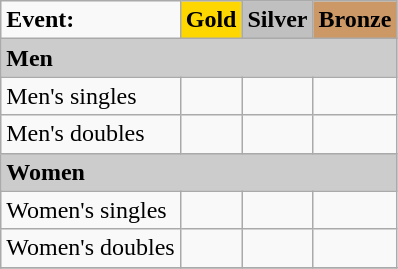<table class="wikitable">
<tr>
<td><strong>Event:</strong></td>
<td style="text-align:center;background-color:gold;"><strong>Gold</strong></td>
<td style="text-align:center;background-color:silver;"><strong>Silver</strong></td>
<td style="text-align:center;background-color:#CC9966;"><strong>Bronze</strong></td>
</tr>
<tr bgcolor="#cccccc">
<td colspan=4><strong>Men</strong></td>
</tr>
<tr>
<td>Men's singles <br> </td>
<td></td>
<td></td>
<td></td>
</tr>
<tr>
<td>Men's doubles <br> </td>
<td></td>
<td></td>
<td></td>
</tr>
<tr bgcolor="#cccccc">
<td colspan=4><strong>Women</strong></td>
</tr>
<tr>
<td>Women's singles <br> </td>
<td></td>
<td></td>
<td></td>
</tr>
<tr>
<td>Women's doubles <br> </td>
<td></td>
<td></td>
<td></td>
</tr>
<tr>
</tr>
</table>
